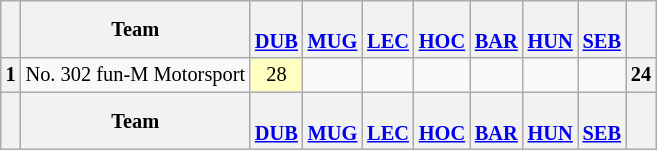<table align=left| class="wikitable" style="font-size: 85%; text-align: center">
<tr valign="top">
<th valign=middle></th>
<th valign=middle>Team</th>
<th><br><a href='#'>DUB</a></th>
<th><br><a href='#'>MUG</a></th>
<th><br><a href='#'>LEC</a></th>
<th><br><a href='#'>HOC</a></th>
<th><br><a href='#'>BAR</a></th>
<th><br><a href='#'>HUN</a></th>
<th><br><a href='#'>SEB</a></th>
<th valign=middle>  </th>
</tr>
<tr>
<th>1</th>
<td align=left> No. 302 fun-M Motorsport</td>
<td style="background:#FFFFBF;">28</td>
<td></td>
<td></td>
<td></td>
<td></td>
<td></td>
<td></td>
<th>24</th>
</tr>
<tr>
<th valign=middle></th>
<th valign=middle>Team</th>
<th><br><a href='#'>DUB</a></th>
<th><br><a href='#'>MUG</a></th>
<th><br><a href='#'>LEC</a></th>
<th><br><a href='#'>HOC</a></th>
<th><br><a href='#'>BAR</a></th>
<th><br><a href='#'>HUN</a></th>
<th><br><a href='#'>SEB</a></th>
<th valign=middle>  </th>
</tr>
</table>
